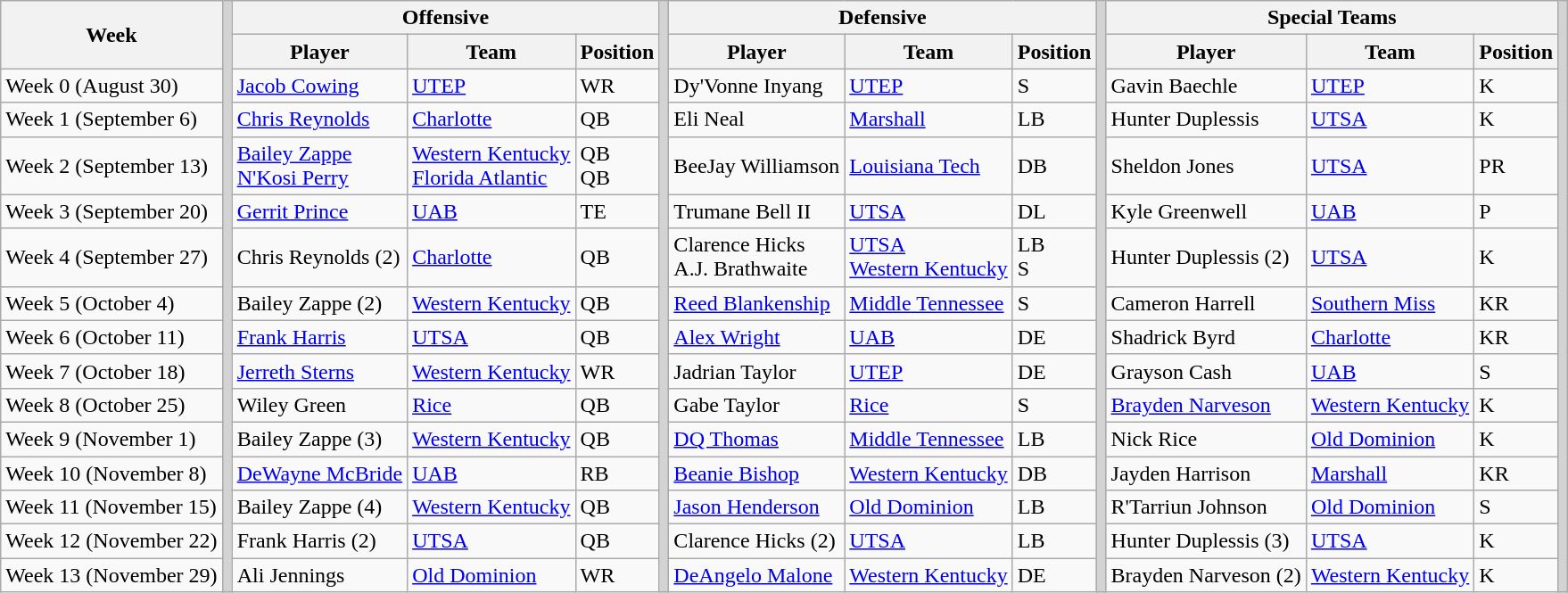<table class="wikitable" border="1">
<tr>
<th rowspan="2">Week</th>
<th rowSpan="17" style="background-color:lightgrey;"></th>
<th colspan="3">Offensive</th>
<th rowSpan="17" style="background-color:lightgrey;"></th>
<th colspan="3">Defensive</th>
<th rowSpan="17" style="background-color:lightgrey;"></th>
<th colspan="3">Special Teams</th>
<th rowSpan="17" style="background-color:lightgrey;"></th>
</tr>
<tr>
<th>Player</th>
<th>Team</th>
<th>Position</th>
<th>Player</th>
<th>Team</th>
<th>Position</th>
<th>Player</th>
<th>Team</th>
<th>Position</th>
</tr>
<tr>
<td>Week 0 (August 30)</td>
<td><a href='#'>Jacob Cowing</a></td>
<td><a href='#'>UTEP</a></td>
<td>WR</td>
<td>Dy'Vonne Inyang</td>
<td><a href='#'>UTEP</a></td>
<td>S</td>
<td>Gavin Baechle</td>
<td><a href='#'>UTEP</a></td>
<td>K</td>
</tr>
<tr>
<td>Week 1 (September 6)</td>
<td><a href='#'>Chris Reynolds</a></td>
<td><a href='#'>Charlotte</a></td>
<td>QB</td>
<td>Eli Neal</td>
<td><a href='#'>Marshall</a></td>
<td>LB</td>
<td>Hunter Duplessis</td>
<td><a href='#'>UTSA</a></td>
<td>K</td>
</tr>
<tr>
<td>Week 2 (September 13)</td>
<td><a href='#'>Bailey Zappe</a><br><a href='#'>N'Kosi Perry</a></td>
<td><a href='#'>Western Kentucky</a><br><a href='#'>Florida Atlantic</a></td>
<td>QB<br>QB</td>
<td>BeeJay Williamson</td>
<td><a href='#'>Louisiana Tech</a></td>
<td>DB</td>
<td>Sheldon Jones</td>
<td><a href='#'>UTSA</a></td>
<td>PR</td>
</tr>
<tr>
<td>Week 3 (September 20)</td>
<td><a href='#'>Gerrit Prince</a></td>
<td><a href='#'>UAB</a></td>
<td>TE</td>
<td>Trumane Bell II</td>
<td><a href='#'>UTSA</a></td>
<td>DL</td>
<td>Kyle Greenwell</td>
<td><a href='#'>UAB</a></td>
<td>P</td>
</tr>
<tr>
<td>Week 4 (September 27)</td>
<td>Chris Reynolds (2)</td>
<td><a href='#'>Charlotte</a></td>
<td>QB</td>
<td>Clarence Hicks<br>A.J. Brathwaite</td>
<td><a href='#'>UTSA</a><br><a href='#'>Western Kentucky</a></td>
<td>LB<br>S</td>
<td>Hunter Duplessis (2)</td>
<td><a href='#'>UTSA</a></td>
<td>K</td>
</tr>
<tr>
<td>Week 5 (October 4)</td>
<td>Bailey Zappe (2)</td>
<td><a href='#'>Western Kentucky</a></td>
<td>QB</td>
<td><a href='#'>Reed Blankenship</a></td>
<td><a href='#'>Middle Tennessee</a></td>
<td>S</td>
<td>Cameron Harrell</td>
<td><a href='#'>Southern Miss</a></td>
<td>KR</td>
</tr>
<tr>
<td>Week 6 (October 11)</td>
<td><a href='#'>Frank Harris</a></td>
<td><a href='#'>UTSA</a></td>
<td>QB</td>
<td><a href='#'>Alex Wright</a></td>
<td><a href='#'>UAB</a></td>
<td>DE</td>
<td>Shadrick Byrd</td>
<td><a href='#'>Charlotte</a></td>
<td>KR</td>
</tr>
<tr>
<td>Week 7 (October 18)</td>
<td><a href='#'>Jerreth Sterns</a></td>
<td><a href='#'>Western Kentucky</a></td>
<td>WR</td>
<td>Jadrian Taylor</td>
<td><a href='#'>UTEP</a></td>
<td>DE</td>
<td>Grayson Cash</td>
<td><a href='#'>UAB</a></td>
<td>S</td>
</tr>
<tr>
<td>Week 8 (October 25)</td>
<td>Wiley Green</td>
<td><a href='#'>Rice</a></td>
<td>QB</td>
<td>Gabe Taylor</td>
<td><a href='#'>Rice</a></td>
<td>S</td>
<td><a href='#'>Brayden Narveson</a></td>
<td><a href='#'>Western Kentucky</a></td>
<td>K</td>
</tr>
<tr>
<td>Week 9 (November 1)</td>
<td>Bailey Zappe (3)</td>
<td><a href='#'>Western Kentucky</a></td>
<td>QB</td>
<td><a href='#'>DQ Thomas</a></td>
<td><a href='#'>Middle Tennessee</a></td>
<td>LB</td>
<td>Nick Rice</td>
<td><a href='#'>Old Dominion</a></td>
<td>K</td>
</tr>
<tr>
<td>Week 10 (November 8)</td>
<td><a href='#'>DeWayne McBride</a></td>
<td><a href='#'>UAB</a></td>
<td>RB</td>
<td><a href='#'>Beanie Bishop</a></td>
<td><a href='#'>Western Kentucky</a></td>
<td>DB</td>
<td>Jayden Harrison</td>
<td><a href='#'>Marshall</a></td>
<td>KR</td>
</tr>
<tr>
<td>Week 11 (November 15)</td>
<td>Bailey Zappe (4)</td>
<td><a href='#'>Western Kentucky</a></td>
<td>QB</td>
<td><a href='#'>Jason Henderson</a></td>
<td><a href='#'>Old Dominion</a></td>
<td>LB</td>
<td>R'Tarriun Johnson</td>
<td><a href='#'>Old Dominion</a></td>
<td>S</td>
</tr>
<tr>
<td>Week 12 (November 22)</td>
<td>Frank Harris (2)</td>
<td><a href='#'>UTSA</a></td>
<td>QB</td>
<td>Clarence Hicks (2)</td>
<td><a href='#'>UTSA</a></td>
<td>LB</td>
<td>Hunter Duplessis (3)</td>
<td><a href='#'>UTSA</a></td>
<td>K</td>
</tr>
<tr>
<td>Week 13 (November 29)</td>
<td>Ali Jennings</td>
<td><a href='#'>Old Dominion</a></td>
<td>WR</td>
<td><a href='#'>DeAngelo Malone</a></td>
<td><a href='#'>Western Kentucky</a></td>
<td>DE</td>
<td>Brayden Narveson (2)</td>
<td><a href='#'>Western Kentucky</a></td>
<td>K</td>
</tr>
</table>
